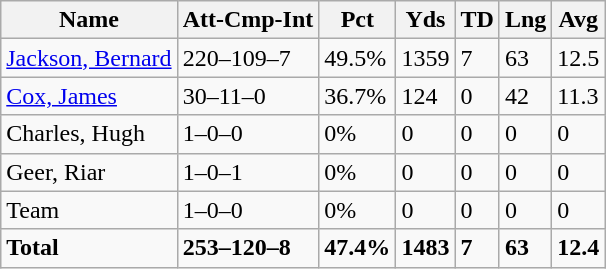<table class="wikitable" style="white-space:nowrap;">
<tr>
<th>Name</th>
<th>Att-Cmp-Int</th>
<th>Pct</th>
<th>Yds</th>
<th>TD</th>
<th>Lng</th>
<th>Avg</th>
</tr>
<tr>
<td><a href='#'>Jackson, Bernard</a></td>
<td>220–109–7</td>
<td>49.5%</td>
<td>1359</td>
<td>7</td>
<td>63</td>
<td>12.5</td>
</tr>
<tr>
<td><a href='#'>Cox, James</a></td>
<td>30–11–0</td>
<td>36.7%</td>
<td>124</td>
<td>0</td>
<td>42</td>
<td>11.3</td>
</tr>
<tr>
<td>Charles, Hugh</td>
<td>1–0–0</td>
<td>0%</td>
<td>0</td>
<td>0</td>
<td>0</td>
<td>0</td>
</tr>
<tr>
<td>Geer, Riar</td>
<td>1–0–1</td>
<td>0%</td>
<td>0</td>
<td>0</td>
<td>0</td>
<td>0</td>
</tr>
<tr>
<td>Team</td>
<td>1–0–0</td>
<td>0%</td>
<td>0</td>
<td>0</td>
<td>0</td>
<td>0</td>
</tr>
<tr style="font-weight:bold;">
<td>Total</td>
<td>253–120–8</td>
<td>47.4%</td>
<td>1483</td>
<td>7</td>
<td>63</td>
<td>12.4</td>
</tr>
</table>
